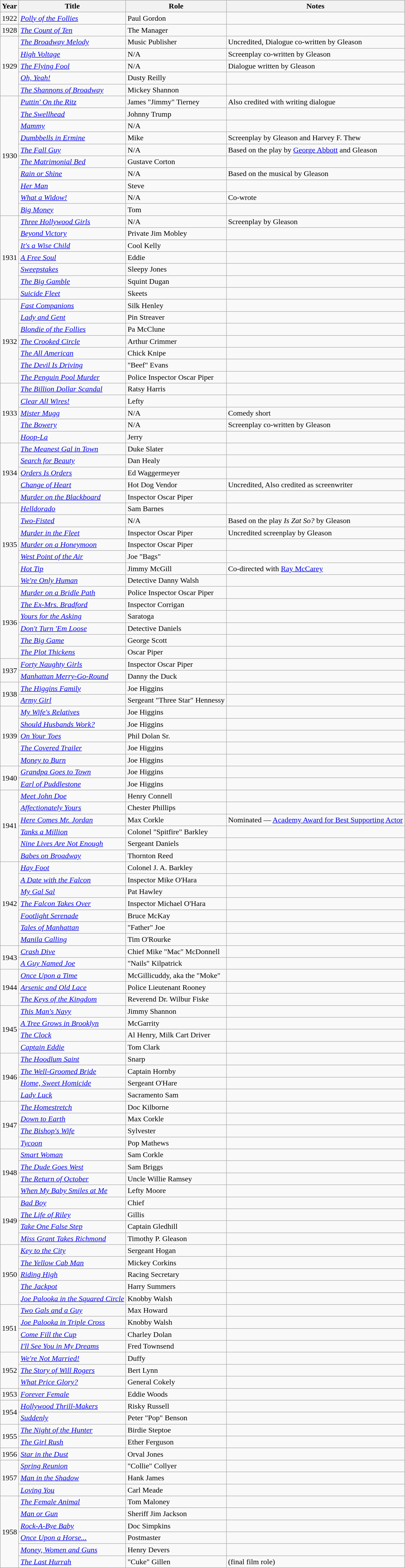<table class="wikitable sortable">
<tr>
<th>Year</th>
<th>Title</th>
<th>Role</th>
<th>Notes</th>
</tr>
<tr>
<td>1922</td>
<td><em><a href='#'>Polly of the Follies</a></em></td>
<td>Paul Gordon</td>
<td></td>
</tr>
<tr>
<td>1928</td>
<td><em><a href='#'>The Count of Ten</a></em></td>
<td>The Manager</td>
<td></td>
</tr>
<tr>
<td rowspan=5>1929</td>
<td><em><a href='#'>The Broadway Melody</a></em></td>
<td>Music Publisher</td>
<td>Uncredited, Dialogue co-written by Gleason</td>
</tr>
<tr>
<td><em><a href='#'>High Voltage</a></em></td>
<td>N/A</td>
<td>Screenplay co-written by Gleason</td>
</tr>
<tr>
<td><em><a href='#'>The Flying Fool</a></em></td>
<td>N/A</td>
<td>Dialogue written by Gleason</td>
</tr>
<tr>
<td><em><a href='#'>Oh, Yeah!</a></em></td>
<td>Dusty Reilly</td>
<td></td>
</tr>
<tr>
<td><em><a href='#'>The Shannons of Broadway</a></em></td>
<td>Mickey Shannon</td>
<td></td>
</tr>
<tr>
<td rowspan=10>1930</td>
<td><em><a href='#'>Puttin' On the Ritz</a></em></td>
<td>James "Jimmy" Tierney</td>
<td>Also credited with writing dialogue</td>
</tr>
<tr>
<td><em><a href='#'>The Swellhead</a></em></td>
<td>Johnny Trump</td>
<td></td>
</tr>
<tr>
<td><em><a href='#'>Mammy</a></em></td>
<td>N/A</td>
<td></td>
</tr>
<tr>
<td><em><a href='#'>Dumbbells in Ermine</a></em></td>
<td>Mike</td>
<td>Screenplay by Gleason and Harvey F. Thew</td>
</tr>
<tr>
<td><em><a href='#'>The Fall Guy</a></em></td>
<td>N/A</td>
<td>Based on the play by <a href='#'>George Abbott</a> and Gleason</td>
</tr>
<tr>
<td><em><a href='#'>The Matrimonial Bed</a></em></td>
<td>Gustave Corton</td>
<td></td>
</tr>
<tr>
<td><em><a href='#'>Rain or Shine</a></em></td>
<td>N/A</td>
<td>Based on the musical by Gleason</td>
</tr>
<tr>
<td><em><a href='#'>Her Man</a></em></td>
<td>Steve</td>
<td></td>
</tr>
<tr>
<td><em><a href='#'>What a Widow!</a></em></td>
<td>N/A</td>
<td>Co-wrote</td>
</tr>
<tr>
<td><em><a href='#'>Big Money</a></em></td>
<td>Tom</td>
<td></td>
</tr>
<tr>
<td rowspan=7>1931</td>
<td><em><a href='#'>Three Hollywood Girls</a></em></td>
<td>N/A</td>
<td>Screenplay by Gleason</td>
</tr>
<tr>
<td><em><a href='#'>Beyond Victory</a></em></td>
<td>Private Jim Mobley</td>
<td></td>
</tr>
<tr>
<td><em><a href='#'>It's a Wise Child</a></em></td>
<td>Cool Kelly</td>
<td></td>
</tr>
<tr>
<td><em><a href='#'>A Free Soul</a></em></td>
<td>Eddie</td>
<td></td>
</tr>
<tr>
<td><em><a href='#'>Sweepstakes</a></em></td>
<td>Sleepy Jones</td>
<td></td>
</tr>
<tr>
<td><em><a href='#'>The Big Gamble</a></em></td>
<td>Squint Dugan</td>
<td></td>
</tr>
<tr>
<td><em><a href='#'>Suicide Fleet</a></em></td>
<td>Skeets</td>
<td></td>
</tr>
<tr>
<td rowspan=7>1932</td>
<td><em><a href='#'>Fast Companions</a></em></td>
<td>Silk Henley</td>
<td></td>
</tr>
<tr>
<td><em><a href='#'>Lady and Gent</a></em></td>
<td>Pin Streaver</td>
<td></td>
</tr>
<tr>
<td><em><a href='#'>Blondie of the Follies</a></em></td>
<td>Pa McClune</td>
<td></td>
</tr>
<tr>
<td><em><a href='#'>The Crooked Circle</a></em></td>
<td>Arthur Crimmer</td>
<td></td>
</tr>
<tr>
<td><em><a href='#'>The All American</a></em></td>
<td>Chick Knipe</td>
<td></td>
</tr>
<tr>
<td><em><a href='#'>The Devil Is Driving</a></em></td>
<td>"Beef" Evans</td>
<td></td>
</tr>
<tr>
<td><em><a href='#'>The Penguin Pool Murder</a></em></td>
<td>Police Inspector Oscar Piper</td>
<td></td>
</tr>
<tr>
<td rowspan=5>1933</td>
<td><em><a href='#'>The Billion Dollar Scandal</a></em></td>
<td>Ratsy Harris</td>
<td></td>
</tr>
<tr>
<td><em><a href='#'>Clear All Wires!</a></em></td>
<td>Lefty</td>
<td></td>
</tr>
<tr>
<td><em><a href='#'>Mister Mugg</a></em></td>
<td>N/A</td>
<td>Comedy short</td>
</tr>
<tr>
<td><em><a href='#'>The Bowery</a></em></td>
<td>N/A</td>
<td>Screenplay co-written by Gleason</td>
</tr>
<tr>
<td><em><a href='#'>Hoop-La</a></em></td>
<td>Jerry</td>
<td></td>
</tr>
<tr>
<td rowspan=5>1934</td>
<td><em><a href='#'>The Meanest Gal in Town</a></em></td>
<td>Duke Slater</td>
<td></td>
</tr>
<tr>
<td><em><a href='#'>Search for Beauty</a></em></td>
<td>Dan Healy</td>
<td></td>
</tr>
<tr>
<td><em><a href='#'>Orders Is Orders</a></em></td>
<td>Ed Waggermeyer</td>
<td></td>
</tr>
<tr>
<td><em><a href='#'>Change of Heart</a></em></td>
<td>Hot Dog Vendor</td>
<td>Uncredited, Also credited as screenwriter</td>
</tr>
<tr>
<td><em><a href='#'>Murder on the Blackboard</a></em></td>
<td>Inspector Oscar Piper</td>
<td></td>
</tr>
<tr>
<td rowspan=7>1935</td>
<td><em><a href='#'>Helldorado</a></em></td>
<td>Sam Barnes</td>
<td></td>
</tr>
<tr>
<td><em><a href='#'>Two-Fisted</a></em></td>
<td>N/A</td>
<td>Based on the play <em>Is Zat So?</em> by Gleason</td>
</tr>
<tr>
<td><em><a href='#'>Murder in the Fleet</a></em></td>
<td>Inspector Oscar Piper</td>
<td>Uncredited screenplay by Gleason</td>
</tr>
<tr>
<td><em><a href='#'>Murder on a Honeymoon</a></em></td>
<td>Inspector Oscar Piper</td>
<td></td>
</tr>
<tr>
<td><em><a href='#'>West Point of the Air</a></em></td>
<td>Joe "Bags"</td>
<td></td>
</tr>
<tr>
<td><em><a href='#'>Hot Tip</a></em></td>
<td>Jimmy McGill</td>
<td>Co-directed with <a href='#'>Ray McCarey</a></td>
</tr>
<tr>
<td><em><a href='#'>We're Only Human</a></em></td>
<td>Detective Danny Walsh</td>
<td></td>
</tr>
<tr>
<td rowspan=6>1936</td>
<td><em><a href='#'>Murder on a Bridle Path</a></em></td>
<td>Police Inspector Oscar Piper</td>
<td></td>
</tr>
<tr>
<td><em><a href='#'>The Ex-Mrs. Bradford</a></em></td>
<td>Inspector Corrigan</td>
<td></td>
</tr>
<tr>
<td><em><a href='#'>Yours for the Asking</a></em></td>
<td>Saratoga</td>
<td></td>
</tr>
<tr>
<td><em><a href='#'>Don't Turn 'Em Loose</a></em></td>
<td>Detective Daniels</td>
<td></td>
</tr>
<tr>
<td><em><a href='#'>The Big Game</a></em></td>
<td>George Scott</td>
<td></td>
</tr>
<tr>
<td><em><a href='#'>The Plot Thickens</a></em></td>
<td>Oscar Piper</td>
<td></td>
</tr>
<tr>
<td rowspan=2>1937</td>
<td><em><a href='#'>Forty Naughty Girls</a></em></td>
<td>Inspector Oscar Piper</td>
<td></td>
</tr>
<tr>
<td><em><a href='#'>Manhattan Merry-Go-Round</a></em></td>
<td>Danny the Duck</td>
<td></td>
</tr>
<tr>
<td rowspan=2>1938</td>
<td><em><a href='#'>The Higgins Family</a></em></td>
<td>Joe Higgins</td>
<td></td>
</tr>
<tr>
<td><em><a href='#'>Army Girl</a></em></td>
<td>Sergeant "Three Star" Hennessy</td>
<td></td>
</tr>
<tr>
<td rowspan=5>1939</td>
<td><em><a href='#'>My Wife's Relatives</a></em></td>
<td>Joe Higgins</td>
<td></td>
</tr>
<tr>
<td><em><a href='#'>Should Husbands Work?</a></em></td>
<td>Joe Higgins</td>
<td></td>
</tr>
<tr>
<td><em><a href='#'>On Your Toes</a></em></td>
<td>Phil Dolan Sr.</td>
<td></td>
</tr>
<tr>
<td><em><a href='#'>The Covered Trailer</a></em></td>
<td>Joe Higgins</td>
<td></td>
</tr>
<tr>
<td><em><a href='#'>Money to Burn</a></em></td>
<td>Joe Higgins</td>
<td></td>
</tr>
<tr>
<td rowspan=2>1940</td>
<td><em><a href='#'>Grandpa Goes to Town</a></em></td>
<td>Joe Higgins</td>
<td></td>
</tr>
<tr>
<td><em><a href='#'>Earl of Puddlestone</a></em></td>
<td>Joe Higgins</td>
<td></td>
</tr>
<tr>
<td rowspan=6>1941</td>
<td><em><a href='#'>Meet John Doe</a></em></td>
<td>Henry Connell</td>
<td></td>
</tr>
<tr>
<td><em><a href='#'>Affectionately Yours</a></em></td>
<td>Chester Phillips</td>
<td></td>
</tr>
<tr>
<td><em><a href='#'>Here Comes Mr. Jordan</a></em></td>
<td>Max Corkle</td>
<td>Nominated — <a href='#'>Academy Award for Best Supporting Actor</a></td>
</tr>
<tr>
<td><em><a href='#'>Tanks a Million</a></em></td>
<td>Colonel "Spitfire" Barkley</td>
<td></td>
</tr>
<tr>
<td><em><a href='#'>Nine Lives Are Not Enough</a></em></td>
<td>Sergeant Daniels</td>
<td></td>
</tr>
<tr>
<td><em><a href='#'>Babes on Broadway</a></em></td>
<td>Thornton Reed</td>
<td></td>
</tr>
<tr>
<td rowspan=7>1942</td>
<td><em><a href='#'>Hay Foot</a></em></td>
<td>Colonel J. A. Barkley</td>
<td></td>
</tr>
<tr>
<td><em><a href='#'>A Date with the Falcon</a></em></td>
<td>Inspector Mike O'Hara</td>
<td></td>
</tr>
<tr>
<td><em><a href='#'>My Gal Sal</a></em></td>
<td>Pat Hawley</td>
<td></td>
</tr>
<tr>
<td><em><a href='#'>The Falcon Takes Over</a></em></td>
<td>Inspector Michael O'Hara</td>
<td></td>
</tr>
<tr>
<td><em><a href='#'>Footlight Serenade</a></em></td>
<td>Bruce McKay</td>
<td></td>
</tr>
<tr>
<td><em><a href='#'>Tales of Manhattan</a></em></td>
<td>"Father" Joe</td>
<td></td>
</tr>
<tr>
<td><em><a href='#'>Manila Calling</a></em></td>
<td>Tim O'Rourke</td>
<td></td>
</tr>
<tr>
<td rowspan=2>1943</td>
<td><em><a href='#'>Crash Dive</a></em></td>
<td>Chief Mike "Mac" McDonnell</td>
<td></td>
</tr>
<tr>
<td><em><a href='#'>A Guy Named Joe</a></em></td>
<td>"Nails" Kilpatrick</td>
<td></td>
</tr>
<tr>
<td rowspan=3>1944</td>
<td><em><a href='#'>Once Upon a Time</a></em></td>
<td>McGillicuddy, aka the "Moke"</td>
<td></td>
</tr>
<tr>
<td><em><a href='#'>Arsenic and Old Lace</a></em></td>
<td>Police Lieutenant Rooney</td>
<td></td>
</tr>
<tr>
<td><em><a href='#'>The Keys of the Kingdom</a></em></td>
<td>Reverend Dr. Wilbur Fiske</td>
<td></td>
</tr>
<tr>
<td rowspan=4>1945</td>
<td><em><a href='#'>This Man's Navy</a></em></td>
<td>Jimmy Shannon</td>
<td></td>
</tr>
<tr>
<td><em><a href='#'>A Tree Grows in Brooklyn</a></em></td>
<td>McGarrity</td>
<td></td>
</tr>
<tr>
<td><em><a href='#'>The Clock</a></em></td>
<td>Al Henry, Milk Cart Driver</td>
<td></td>
</tr>
<tr>
<td><em><a href='#'>Captain Eddie</a></em></td>
<td>Tom Clark</td>
<td></td>
</tr>
<tr>
<td rowspan=4>1946</td>
<td><em><a href='#'>The Hoodlum Saint</a></em></td>
<td>Snarp</td>
<td></td>
</tr>
<tr>
<td><em><a href='#'>The Well-Groomed Bride</a></em></td>
<td>Captain Hornby</td>
<td></td>
</tr>
<tr>
<td><em><a href='#'>Home, Sweet Homicide</a></em></td>
<td>Sergeant O'Hare</td>
<td></td>
</tr>
<tr>
<td><em><a href='#'>Lady Luck</a></em></td>
<td>Sacramento Sam</td>
<td></td>
</tr>
<tr>
<td rowspan=4>1947</td>
<td><em><a href='#'>The Homestretch</a></em></td>
<td>Doc Kilborne</td>
<td></td>
</tr>
<tr>
<td><em><a href='#'>Down to Earth</a></em></td>
<td>Max Corkle</td>
<td></td>
</tr>
<tr>
<td><em><a href='#'>The Bishop's Wife</a></em></td>
<td>Sylvester</td>
<td></td>
</tr>
<tr>
<td><em><a href='#'>Tycoon</a></em></td>
<td>Pop Mathews</td>
<td></td>
</tr>
<tr>
<td rowspan=4>1948</td>
<td><em><a href='#'>Smart Woman</a></em></td>
<td>Sam Corkle</td>
<td></td>
</tr>
<tr>
<td><em><a href='#'>The Dude Goes West</a></em></td>
<td>Sam Briggs</td>
<td></td>
</tr>
<tr>
<td><em><a href='#'>The Return of October</a></em></td>
<td>Uncle Willie Ramsey</td>
<td></td>
</tr>
<tr>
<td><em><a href='#'>When My Baby Smiles at Me</a></em></td>
<td>Lefty Moore</td>
<td></td>
</tr>
<tr>
<td rowspan=4>1949</td>
<td><em><a href='#'>Bad Boy</a></em></td>
<td>Chief</td>
<td></td>
</tr>
<tr>
<td><em><a href='#'>The Life of Riley</a></em></td>
<td>Gillis</td>
<td></td>
</tr>
<tr>
<td><em><a href='#'>Take One False Step</a></em></td>
<td>Captain Gledhill</td>
<td></td>
</tr>
<tr>
<td><em><a href='#'>Miss Grant Takes Richmond</a></em></td>
<td>Timothy P. Gleason</td>
<td></td>
</tr>
<tr>
<td rowspan=5>1950</td>
<td><em><a href='#'>Key to the City</a></em></td>
<td>Sergeant Hogan</td>
<td></td>
</tr>
<tr>
<td><em><a href='#'>The Yellow Cab Man</a></em></td>
<td>Mickey Corkins</td>
<td></td>
</tr>
<tr>
<td><em><a href='#'>Riding High</a></em></td>
<td>Racing Secretary</td>
<td></td>
</tr>
<tr>
<td><em><a href='#'>The Jackpot</a></em></td>
<td>Harry Summers</td>
<td></td>
</tr>
<tr>
<td><em><a href='#'>Joe Palooka in the Squared Circle</a></em></td>
<td>Knobby Walsh</td>
<td></td>
</tr>
<tr>
<td rowspan=4>1951</td>
<td><em><a href='#'>Two Gals and a Guy</a></em></td>
<td>Max Howard</td>
<td></td>
</tr>
<tr>
<td><em><a href='#'>Joe Palooka in Triple Cross</a></em></td>
<td>Knobby Walsh</td>
<td></td>
</tr>
<tr>
<td><em><a href='#'>Come Fill the Cup</a></em></td>
<td>Charley Dolan</td>
<td></td>
</tr>
<tr>
<td><em><a href='#'>I'll See You in My Dreams</a></em></td>
<td>Fred Townsend</td>
<td></td>
</tr>
<tr>
<td rowspan=3>1952</td>
<td><em><a href='#'>We're Not Married!</a></em></td>
<td>Duffy</td>
<td></td>
</tr>
<tr>
<td><em><a href='#'>The Story of Will Rogers</a></em></td>
<td>Bert Lynn</td>
<td></td>
</tr>
<tr>
<td><em><a href='#'>What Price Glory?</a></em></td>
<td>General Cokely</td>
<td></td>
</tr>
<tr>
<td>1953</td>
<td><em><a href='#'>Forever Female</a></em></td>
<td>Eddie Woods</td>
<td></td>
</tr>
<tr>
<td rowspan=2>1954</td>
<td><em><a href='#'>Hollywood Thrill-Makers</a></em></td>
<td>Risky Russell</td>
<td></td>
</tr>
<tr>
<td><em><a href='#'>Suddenly</a></em></td>
<td>Peter "Pop" Benson</td>
<td></td>
</tr>
<tr>
<td rowspan=2>1955</td>
<td><em><a href='#'>The Night of the Hunter</a></em></td>
<td>Birdie Steptoe</td>
<td></td>
</tr>
<tr>
<td><em><a href='#'>The Girl Rush</a></em></td>
<td>Ether Ferguson</td>
<td></td>
</tr>
<tr>
<td>1956</td>
<td><em><a href='#'>Star in the Dust</a></em></td>
<td>Orval Jones</td>
<td></td>
</tr>
<tr>
<td rowspan=3>1957</td>
<td><em><a href='#'>Spring Reunion</a></em></td>
<td>"Collie" Collyer</td>
<td></td>
</tr>
<tr>
<td><em><a href='#'>Man in the Shadow</a></em></td>
<td>Hank James</td>
<td></td>
</tr>
<tr>
<td><em><a href='#'>Loving You</a></em></td>
<td>Carl Meade</td>
<td></td>
</tr>
<tr>
<td rowspan=6>1958</td>
<td><em><a href='#'>The Female Animal</a></em></td>
<td>Tom Maloney</td>
<td></td>
</tr>
<tr>
<td><em><a href='#'>Man or Gun</a></em></td>
<td>Sheriff Jim Jackson</td>
<td></td>
</tr>
<tr>
<td><em><a href='#'>Rock-A-Bye Baby</a></em></td>
<td>Doc Simpkins</td>
<td></td>
</tr>
<tr>
<td><em><a href='#'>Once Upon a Horse...</a></em></td>
<td>Postmaster</td>
<td></td>
</tr>
<tr>
<td><em><a href='#'>Money, Women and Guns</a></em></td>
<td>Henry Devers</td>
<td></td>
</tr>
<tr>
<td><em><a href='#'>The Last Hurrah</a></em></td>
<td>"Cuke" Gillen</td>
<td>(final film role)</td>
</tr>
</table>
